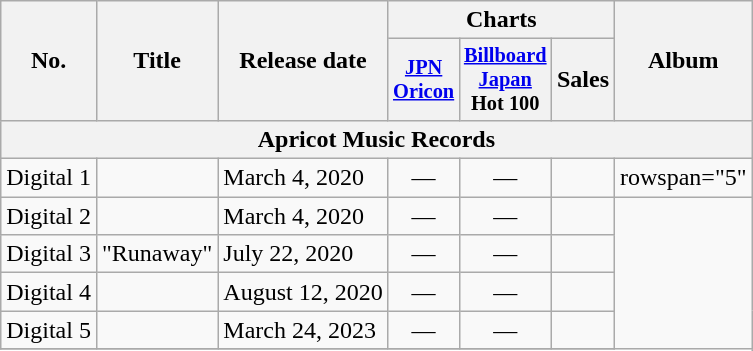<table class="wikitable">
<tr>
<th rowspan="2">No.</th>
<th rowspan="2">Title</th>
<th rowspan="2">Release date</th>
<th colspan="3">Charts</th>
<th rowspan="2">Album</th>
</tr>
<tr>
<th style="width:3em;font-size:85%;"><a href='#'>JPN<br>Oricon</a><br></th>
<th style="width:3em;font-size:85%;"><a href='#'>Billboard<br>Japan</a><br>Hot 100</th>
<th>Sales</th>
</tr>
<tr>
<th colspan="7">Apricot Music Records</th>
</tr>
<tr>
<td style="text-align:center;">Digital 1</td>
<td></td>
<td> March 4, 2020</td>
<td style="text-align:center;">—</td>
<td style="text-align:center;">—</td>
<td></td>
<td>rowspan="5" </td>
</tr>
<tr>
<td style="text-align:center;">Digital 2</td>
<td></td>
<td> March 4, 2020</td>
<td style="text-align:center;">—</td>
<td style="text-align:center;">—</td>
<td></td>
</tr>
<tr>
<td style="text-align:center;">Digital 3</td>
<td>"Runaway"</td>
<td> July 22, 2020</td>
<td style="text-align:center;">—</td>
<td style="text-align:center;">—</td>
<td></td>
</tr>
<tr>
<td style="text-align:center;">Digital 4</td>
<td></td>
<td> August 12, 2020</td>
<td style="text-align:center;">—</td>
<td style="text-align:center;">—</td>
<td></td>
</tr>
<tr>
<td style="text-align:center;">Digital 5</td>
<td></td>
<td> March 24, 2023</td>
<td style="text-align:center;">—</td>
<td style="text-align:center;">—</td>
<td></td>
</tr>
<tr>
</tr>
</table>
